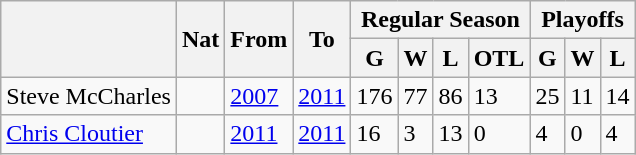<table - class="wikitable">
<tr>
<th rowspan="2"></th>
<th rowspan="2">Nat</th>
<th rowspan="2">From</th>
<th rowspan="2">To</th>
<th colspan="4">Regular Season</th>
<th colspan="6">Playoffs</th>
</tr>
<tr>
<th>G</th>
<th>W</th>
<th>L</th>
<th>OTL</th>
<th>G</th>
<th>W</th>
<th>L</th>
</tr>
<tr>
<td align=left>Steve McCharles</td>
<td></td>
<td align=left><a href='#'>2007</a></td>
<td align=left><a href='#'>2011</a></td>
<td>176</td>
<td>77</td>
<td>86</td>
<td>13</td>
<td>25</td>
<td>11</td>
<td>14</td>
</tr>
<tr>
<td align=left><a href='#'>Chris Cloutier</a></td>
<td></td>
<td align=left><a href='#'>2011</a></td>
<td align=left><a href='#'>2011</a></td>
<td>16</td>
<td>3</td>
<td>13</td>
<td>0</td>
<td>4</td>
<td>0</td>
<td>4</td>
</tr>
</table>
